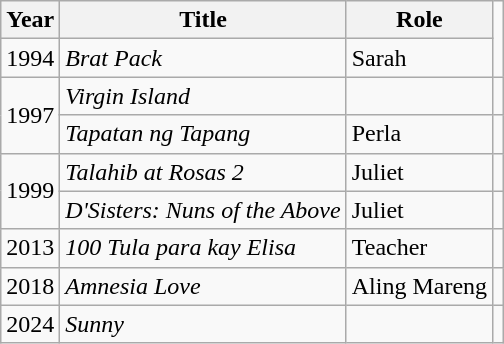<table class="wikitable sortable" >
<tr>
<th>Year</th>
<th>Title</th>
<th>Role</th>
</tr>
<tr>
<td>1994</td>
<td><em>Brat Pack</em></td>
<td>Sarah</td>
</tr>
<tr>
<td rowspan="2">1997</td>
<td><em>Virgin Island</em></td>
<td></td>
<td></td>
</tr>
<tr>
<td><em>Tapatan ng Tapang</em></td>
<td>Perla</td>
<td></td>
</tr>
<tr>
<td rowspan="2">1999</td>
<td><em>Talahib at Rosas 2</em></td>
<td>Juliet</td>
<td></td>
</tr>
<tr>
<td><em>D'Sisters: Nuns of the Above</em></td>
<td>Juliet</td>
<td></td>
</tr>
<tr>
<td>2013</td>
<td><em>100 Tula para kay Elisa</em></td>
<td>Teacher</td>
<td></td>
</tr>
<tr>
<td>2018</td>
<td><em>Amnesia Love</em></td>
<td>Aling Mareng</td>
<td></td>
</tr>
<tr>
<td>2024</td>
<td><em>Sunny</em></td>
<td></td>
<td></td>
</tr>
</table>
